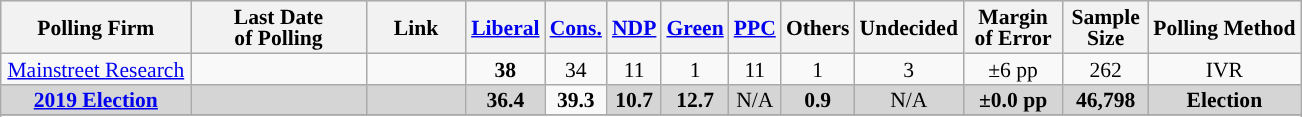<table class="wikitable sortable" style="text-align:center;font-size:90%;line-height:14px;">
<tr style="background:#e9e9e9;">
<th style="width:120px">Polling Firm</th>
<th style="width:110px">Last Date<br>of Polling</th>
<th style="width:60px" class="unsortable">Link</th>
<th style="background-color:"><a href='#'>Liberal</a></th>
<th style="background-color:"><a href='#'>Cons.</a></th>
<th style="background-color:"><a href='#'>NDP</a></th>
<th style="background-color:"><a href='#'>Green</a></th>
<th style="background-color:"><a href='#'><span>PPC</span></a></th>
<th style="background-color:">Others</th>
<th style="background-color:">Undecided</th>
<th style="width:60px;" class=unsortable>Margin<br>of Error</th>
<th style="width:50px;" class=unsortable>Sample<br>Size</th>
<th class=unsortable>Polling Method</th>
</tr>
<tr>
<td><a href='#'>Mainstreet Research</a></td>
<td></td>
<td></td>
<td><strong>38</strong></td>
<td>34</td>
<td>11</td>
<td>1</td>
<td>11</td>
<td>1</td>
<td>3</td>
<td>±6 pp</td>
<td>262</td>
<td>IVR</td>
</tr>
<tr>
<td style="background:#D5D5D5"><strong><a href='#'>2019 Election</a></strong></td>
<td style="background:#D5D5D5"><strong></strong></td>
<td style="background:#D5D5D5"></td>
<td style="background:#D5D5D5"><strong>36.4</strong></td>
<td><strong>39.3</strong></td>
<td style="background:#D5D5D5"><strong>10.7</strong></td>
<td style="background:#D5D5D5"><strong>12.7</strong></td>
<td style="background:#D5D5D5">N/A</td>
<td style="background:#D5D5D5"><strong>0.9</strong></td>
<td style="background:#D5D5D5">N/A</td>
<td style="background:#D5D5D5"><strong>±0.0 pp</strong></td>
<td style="background:#D5D5D5"><strong>46,798</strong></td>
<td style="background:#D5D5D5"><strong>Election</strong></td>
</tr>
<tr>
</tr>
<tr>
</tr>
</table>
